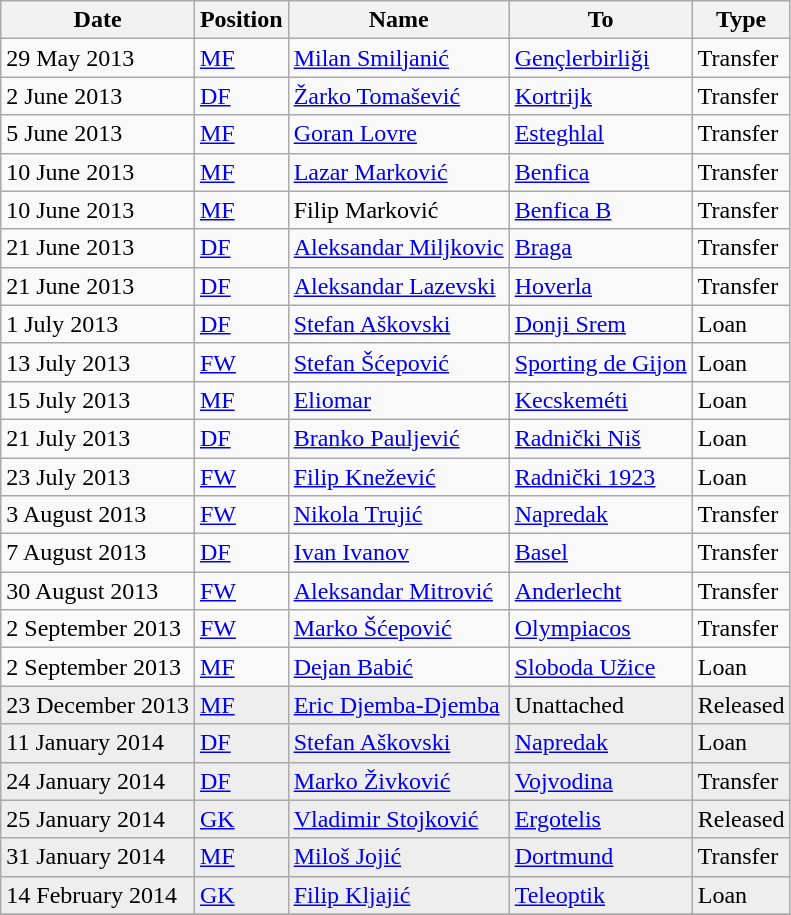<table class="wikitable">
<tr>
<th>Date</th>
<th>Position</th>
<th>Name</th>
<th>To</th>
<th>Type</th>
</tr>
<tr>
<td>29 Mаy 2013</td>
<td><a href='#'>MF</a></td>
<td> <a href='#'>Milan Smiljanić</a></td>
<td> <a href='#'>Gençlerbirliği</a></td>
<td>Transfer</td>
</tr>
<tr>
<td>2 June 2013</td>
<td><a href='#'>DF</a></td>
<td> <a href='#'>Žarko Tomašević</a></td>
<td> <a href='#'>Kortrijk</a></td>
<td>Transfer</td>
</tr>
<tr>
<td>5 June 2013</td>
<td><a href='#'>MF</a></td>
<td> <a href='#'>Goran Lovre</a></td>
<td> <a href='#'>Esteghlal</a></td>
<td>Transfer</td>
</tr>
<tr>
<td>10 June 2013</td>
<td><a href='#'>MF</a></td>
<td> <a href='#'>Lazar Marković</a></td>
<td> <a href='#'>Benfica</a></td>
<td>Transfer</td>
</tr>
<tr>
<td>10 June 2013</td>
<td><a href='#'>MF</a></td>
<td> Filip Marković</td>
<td> <a href='#'>Benfica B</a></td>
<td>Transfer</td>
</tr>
<tr>
<td>21 June 2013</td>
<td><a href='#'>DF</a></td>
<td> <a href='#'>Aleksandar Miljkovic</a></td>
<td> <a href='#'>Braga</a></td>
<td>Transfer</td>
</tr>
<tr>
<td>21 June 2013</td>
<td><a href='#'>DF</a></td>
<td> <a href='#'>Aleksandar Lazevski</a></td>
<td> <a href='#'>Hoverla</a></td>
<td>Transfer</td>
</tr>
<tr>
<td>1 July 2013</td>
<td><a href='#'>DF</a></td>
<td> <a href='#'>Stefan Aškovski</a></td>
<td> <a href='#'>Donji Srem</a></td>
<td>Loan</td>
</tr>
<tr>
<td>13 July 2013</td>
<td><a href='#'>FW</a></td>
<td> <a href='#'>Stefan Šćepović</a></td>
<td> <a href='#'>Sporting de Gijon</a></td>
<td>Loan</td>
</tr>
<tr>
<td>15 July 2013</td>
<td><a href='#'>MF</a></td>
<td> <a href='#'>Eliomar</a></td>
<td> <a href='#'>Kecskeméti</a></td>
<td>Loan</td>
</tr>
<tr>
<td>21 July 2013</td>
<td><a href='#'>DF</a></td>
<td> <a href='#'>Branko Pauljević</a></td>
<td> <a href='#'>Radnički Niš</a></td>
<td>Loan</td>
</tr>
<tr>
<td>23 July 2013</td>
<td><a href='#'>FW</a></td>
<td> <a href='#'>Filip Knežević</a></td>
<td> <a href='#'>Radnički 1923</a></td>
<td>Loan</td>
</tr>
<tr>
<td>3 August 2013</td>
<td><a href='#'>FW</a></td>
<td> <a href='#'>Nikola Trujić</a></td>
<td> <a href='#'>Napredak</a></td>
<td>Transfer</td>
</tr>
<tr>
<td>7 August 2013</td>
<td><a href='#'>DF</a></td>
<td> <a href='#'>Ivan Ivanov</a></td>
<td> <a href='#'>Basel</a></td>
<td>Transfer</td>
</tr>
<tr>
<td>30 August 2013</td>
<td><a href='#'>FW</a></td>
<td> <a href='#'>Aleksandar Mitrović</a></td>
<td> <a href='#'>Anderlecht</a></td>
<td>Transfer</td>
</tr>
<tr>
<td>2 September 2013</td>
<td><a href='#'>FW</a></td>
<td> <a href='#'>Marko Šćepović</a></td>
<td> <a href='#'>Olympiacos</a></td>
<td>Transfer</td>
</tr>
<tr>
<td>2 September 2013</td>
<td><a href='#'>MF</a></td>
<td> <a href='#'>Dejan Babić</a></td>
<td> <a href='#'>Sloboda Užice</a></td>
<td>Loan</td>
</tr>
<tr bgcolor=#EEEEEE>
<td>23 December 2013</td>
<td><a href='#'>MF</a></td>
<td> <a href='#'>Eric Djemba-Djemba</a></td>
<td>Unattached</td>
<td>Released</td>
</tr>
<tr bgcolor=#EEEEEE>
<td>11 January 2014</td>
<td><a href='#'>DF</a></td>
<td> <a href='#'>Stefan Aškovski</a></td>
<td> <a href='#'>Napredak</a></td>
<td>Loan</td>
</tr>
<tr bgcolor=#EEEEEE>
<td>24 January 2014</td>
<td><a href='#'>DF</a></td>
<td> <a href='#'>Marko Živković</a></td>
<td> <a href='#'>Vojvodina</a></td>
<td>Transfer</td>
</tr>
<tr bgcolor=#EEEEEE>
<td>25 January 2014</td>
<td><a href='#'>GK</a></td>
<td> <a href='#'>Vladimir Stojković</a></td>
<td> <a href='#'>Ergotelis</a></td>
<td>Released</td>
</tr>
<tr bgcolor=#EEEEEE>
<td>31 January 2014</td>
<td><a href='#'>MF</a></td>
<td> <a href='#'>Miloš Jojić</a></td>
<td> <a href='#'>Dortmund</a></td>
<td>Transfer</td>
</tr>
<tr bgcolor=#EEEEEE>
<td>14 February 2014</td>
<td><a href='#'>GK</a></td>
<td> <a href='#'>Filip Kljajić</a></td>
<td> <a href='#'>Teleoptik</a></td>
<td>Loan</td>
</tr>
<tr>
</tr>
</table>
